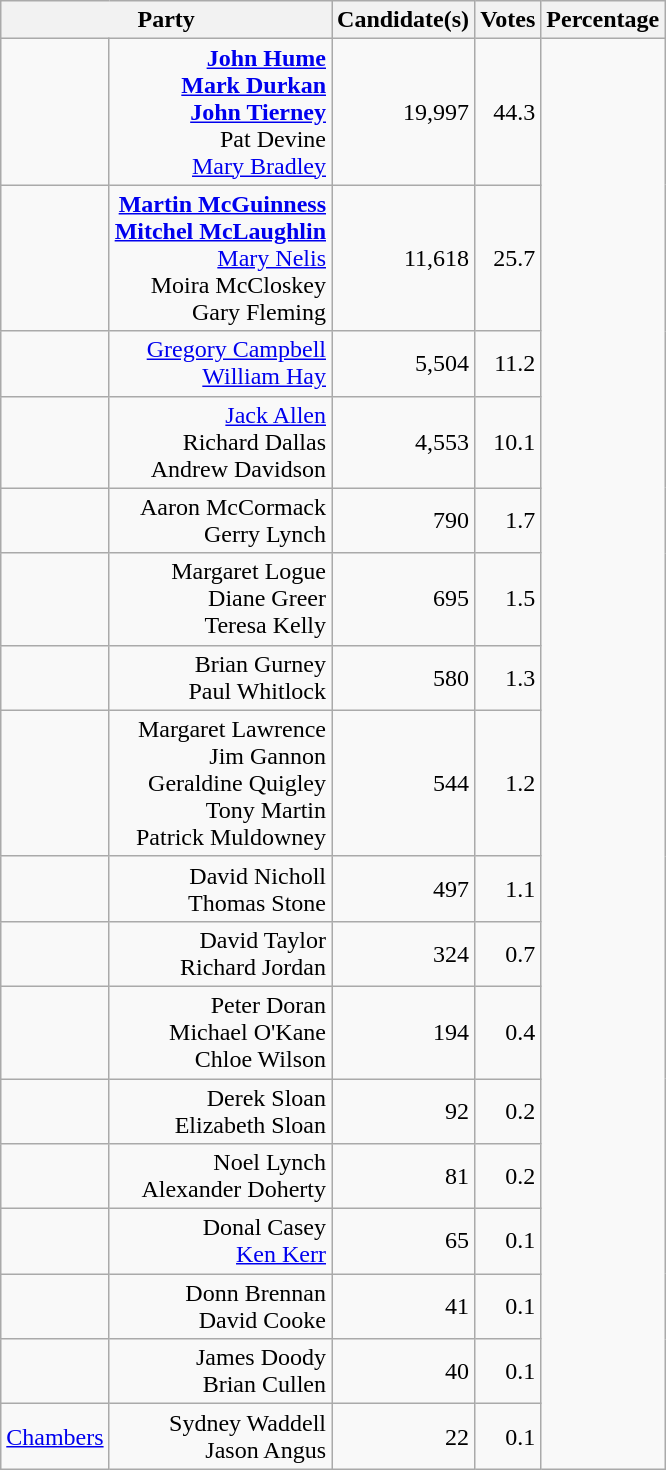<table class="wikitable">
<tr>
<th colspan="2">Party</th>
<th>Candidate(s)</th>
<th>Votes</th>
<th>Percentage</th>
</tr>
<tr>
<td></td>
<td align="right"><strong><a href='#'>John Hume</a></strong><br><strong><a href='#'>Mark Durkan</a></strong><br><strong><a href='#'>John Tierney</a></strong><br>Pat Devine<br><a href='#'>Mary Bradley</a></td>
<td align="right">19,997</td>
<td align="right">44.3</td>
</tr>
<tr>
<td></td>
<td align="right"><strong><a href='#'>Martin McGuinness</a></strong><br><strong><a href='#'>Mitchel McLaughlin</a></strong><br><a href='#'>Mary Nelis</a><br>Moira McCloskey<br>Gary Fleming</td>
<td align="right">11,618</td>
<td align="right">25.7</td>
</tr>
<tr>
<td></td>
<td align="right"><a href='#'>Gregory Campbell</a><br><a href='#'>William Hay</a></td>
<td align="right">5,504</td>
<td align="right">11.2</td>
</tr>
<tr>
<td></td>
<td align="right"><a href='#'>Jack Allen</a><br>Richard Dallas<br>Andrew Davidson</td>
<td align="right">4,553</td>
<td align="right">10.1</td>
</tr>
<tr>
<td></td>
<td align="right">Aaron McCormack<br>Gerry Lynch</td>
<td align="right">790</td>
<td align="right">1.7</td>
</tr>
<tr>
<td></td>
<td align="right">Margaret Logue<br>Diane Greer<br>Teresa Kelly</td>
<td align="right">695</td>
<td align="right">1.5</td>
</tr>
<tr>
<td></td>
<td align="right">Brian Gurney<br>Paul Whitlock</td>
<td align="right">580</td>
<td align="right">1.3</td>
</tr>
<tr>
<td></td>
<td align="right">Margaret Lawrence<br>Jim Gannon<br>Geraldine Quigley<br>Tony Martin<br>Patrick Muldowney</td>
<td align="right">544</td>
<td align="right">1.2</td>
</tr>
<tr>
<td></td>
<td align="right">David Nicholl<br>Thomas Stone</td>
<td align="right">497</td>
<td align="right">1.1</td>
</tr>
<tr>
<td></td>
<td align="right">David Taylor<br>Richard Jordan</td>
<td align="right">324</td>
<td align="right">0.7</td>
</tr>
<tr>
<td></td>
<td align="right">Peter Doran<br>Michael O'Kane<br>Chloe Wilson</td>
<td align="right">194</td>
<td align="right">0.4</td>
</tr>
<tr>
<td></td>
<td align="right">Derek Sloan<br>Elizabeth Sloan</td>
<td align="right">92</td>
<td align="right">0.2</td>
</tr>
<tr>
<td></td>
<td align="right">Noel Lynch<br>Alexander Doherty</td>
<td align="right">81</td>
<td align="right">0.2</td>
</tr>
<tr>
<td></td>
<td align="right">Donal Casey<br><a href='#'>Ken Kerr</a></td>
<td align="right">65</td>
<td align="right">0.1</td>
</tr>
<tr>
<td></td>
<td align="right">Donn Brennan<br>David Cooke</td>
<td align="right">41</td>
<td align="right">0.1</td>
</tr>
<tr>
<td></td>
<td align="right">James Doody<br>Brian Cullen</td>
<td align="right">40</td>
<td align="right">0.1</td>
</tr>
<tr>
<td> <a href='#'>Chambers</a></td>
<td align="right">Sydney Waddell<br>Jason Angus</td>
<td align="right">22</td>
<td align="right">0.1</td>
</tr>
</table>
